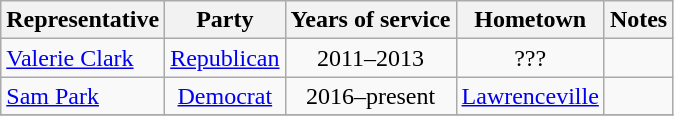<table class=wikitable style="text-align:center">
<tr>
<th>Representative</th>
<th>Party</th>
<th>Years of service</th>
<th>Hometown</th>
<th>Notes</th>
</tr>
<tr>
<td align=left nowrap><a href='#'>Valerie Clark</a></td>
<td><a href='#'>Republican</a></td>
<td>2011–2013</td>
<td>???</td>
<td></td>
</tr>
<tr>
<td align=left nowrap><a href='#'>Sam Park</a></td>
<td><a href='#'>Democrat</a></td>
<td>2016–present</td>
<td><a href='#'>Lawrenceville</a></td>
<td></td>
</tr>
<tr>
</tr>
</table>
